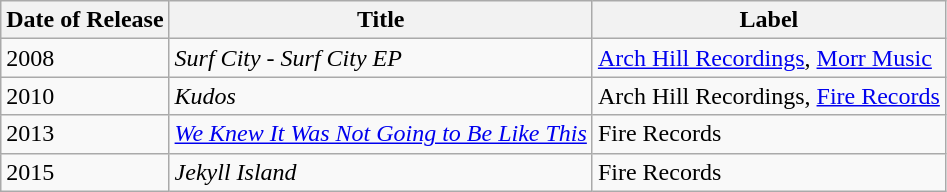<table class="wikitable">
<tr>
<th style="text-align:center; vertical-align:top;">Date of Release</th>
<th style="text-align:center; vertical-align:top;">Title</th>
<th style="text-align:center; vertical-align:top;">Label</th>
</tr>
<tr>
<td>2008</td>
<td><em>Surf City - Surf City EP</em></td>
<td><a href='#'>Arch Hill Recordings</a>, <a href='#'>Morr Music</a></td>
</tr>
<tr>
<td>2010</td>
<td><em>Kudos</em></td>
<td>Arch Hill Recordings, <a href='#'>Fire Records</a></td>
</tr>
<tr>
<td>2013</td>
<td><em><a href='#'>We Knew It Was Not Going to Be Like This</a></em></td>
<td>Fire Records</td>
</tr>
<tr>
<td>2015</td>
<td><em>Jekyll Island</em></td>
<td>Fire Records</td>
</tr>
</table>
